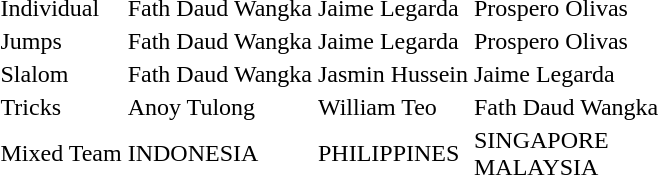<table>
<tr>
<td>Individual</td>
<td> Fath Daud Wangka</td>
<td> Jaime Legarda</td>
<td> Prospero Olivas</td>
</tr>
<tr>
<td>Jumps</td>
<td> Fath Daud Wangka</td>
<td> Jaime Legarda</td>
<td> Prospero Olivas</td>
</tr>
<tr>
<td>Slalom</td>
<td> Fath Daud Wangka</td>
<td> Jasmin Hussein</td>
<td> Jaime Legarda</td>
</tr>
<tr>
<td>Tricks</td>
<td> Anoy Tulong</td>
<td> William Teo</td>
<td> Fath Daud Wangka</td>
</tr>
<tr>
<td>Mixed Team</td>
<td> INDONESIA</td>
<td> PHILIPPINES</td>
<td> SINGAPORE<br> MALAYSIA</td>
</tr>
</table>
